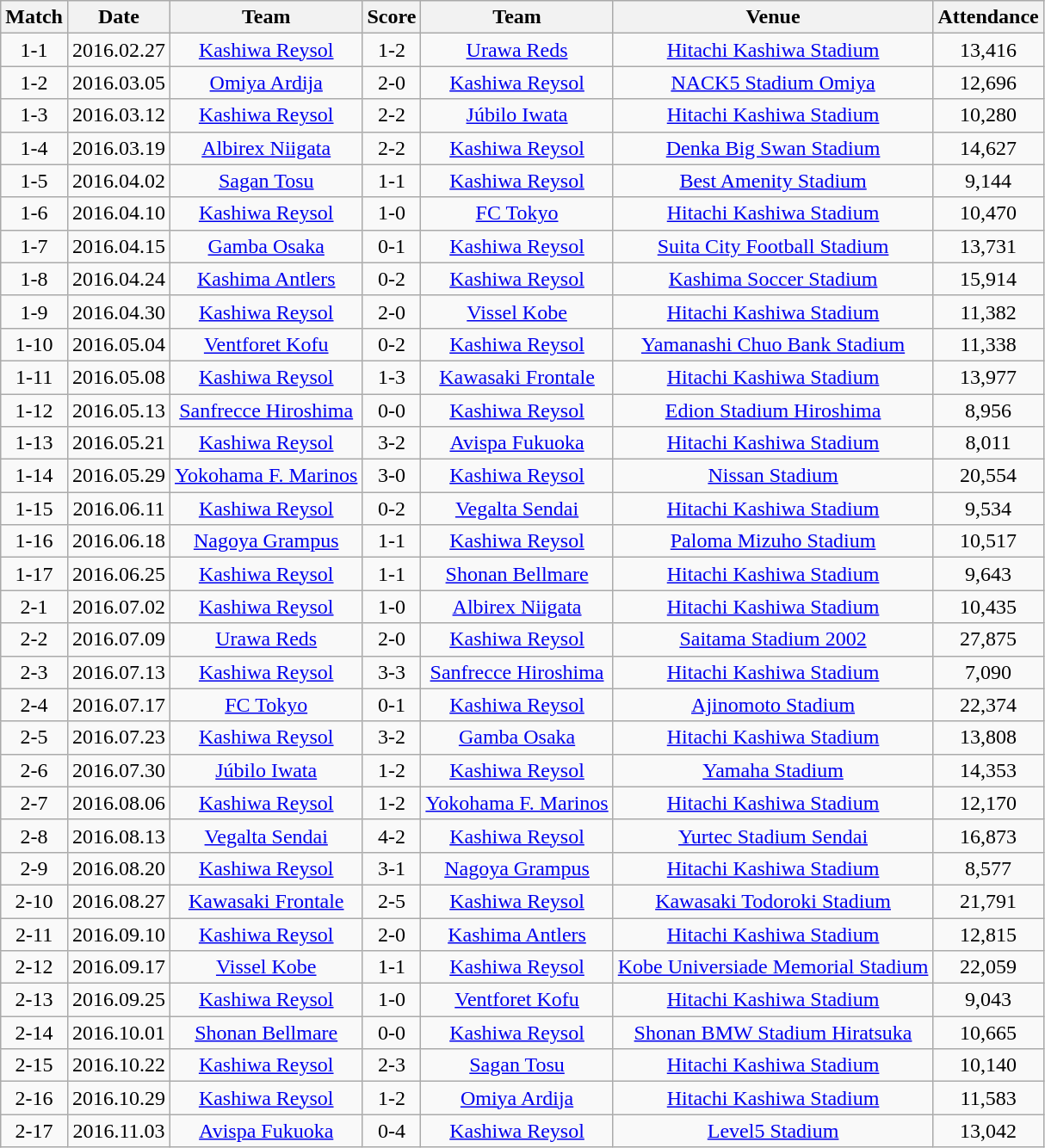<table class="wikitable" style="text-align:center;">
<tr>
<th>Match</th>
<th>Date</th>
<th>Team</th>
<th>Score</th>
<th>Team</th>
<th>Venue</th>
<th>Attendance</th>
</tr>
<tr>
<td>1-1</td>
<td>2016.02.27</td>
<td><a href='#'>Kashiwa Reysol</a></td>
<td>1-2</td>
<td><a href='#'>Urawa Reds</a></td>
<td><a href='#'>Hitachi Kashiwa Stadium</a></td>
<td>13,416</td>
</tr>
<tr>
<td>1-2</td>
<td>2016.03.05</td>
<td><a href='#'>Omiya Ardija</a></td>
<td>2-0</td>
<td><a href='#'>Kashiwa Reysol</a></td>
<td><a href='#'>NACK5 Stadium Omiya</a></td>
<td>12,696</td>
</tr>
<tr>
<td>1-3</td>
<td>2016.03.12</td>
<td><a href='#'>Kashiwa Reysol</a></td>
<td>2-2</td>
<td><a href='#'>Júbilo Iwata</a></td>
<td><a href='#'>Hitachi Kashiwa Stadium</a></td>
<td>10,280</td>
</tr>
<tr>
<td>1-4</td>
<td>2016.03.19</td>
<td><a href='#'>Albirex Niigata</a></td>
<td>2-2</td>
<td><a href='#'>Kashiwa Reysol</a></td>
<td><a href='#'>Denka Big Swan Stadium</a></td>
<td>14,627</td>
</tr>
<tr>
<td>1-5</td>
<td>2016.04.02</td>
<td><a href='#'>Sagan Tosu</a></td>
<td>1-1</td>
<td><a href='#'>Kashiwa Reysol</a></td>
<td><a href='#'>Best Amenity Stadium</a></td>
<td>9,144</td>
</tr>
<tr>
<td>1-6</td>
<td>2016.04.10</td>
<td><a href='#'>Kashiwa Reysol</a></td>
<td>1-0</td>
<td><a href='#'>FC Tokyo</a></td>
<td><a href='#'>Hitachi Kashiwa Stadium</a></td>
<td>10,470</td>
</tr>
<tr>
<td>1-7</td>
<td>2016.04.15</td>
<td><a href='#'>Gamba Osaka</a></td>
<td>0-1</td>
<td><a href='#'>Kashiwa Reysol</a></td>
<td><a href='#'>Suita City Football Stadium</a></td>
<td>13,731</td>
</tr>
<tr>
<td>1-8</td>
<td>2016.04.24</td>
<td><a href='#'>Kashima Antlers</a></td>
<td>0-2</td>
<td><a href='#'>Kashiwa Reysol</a></td>
<td><a href='#'>Kashima Soccer Stadium</a></td>
<td>15,914</td>
</tr>
<tr>
<td>1-9</td>
<td>2016.04.30</td>
<td><a href='#'>Kashiwa Reysol</a></td>
<td>2-0</td>
<td><a href='#'>Vissel Kobe</a></td>
<td><a href='#'>Hitachi Kashiwa Stadium</a></td>
<td>11,382</td>
</tr>
<tr>
<td>1-10</td>
<td>2016.05.04</td>
<td><a href='#'>Ventforet Kofu</a></td>
<td>0-2</td>
<td><a href='#'>Kashiwa Reysol</a></td>
<td><a href='#'>Yamanashi Chuo Bank Stadium</a></td>
<td>11,338</td>
</tr>
<tr>
<td>1-11</td>
<td>2016.05.08</td>
<td><a href='#'>Kashiwa Reysol</a></td>
<td>1-3</td>
<td><a href='#'>Kawasaki Frontale</a></td>
<td><a href='#'>Hitachi Kashiwa Stadium</a></td>
<td>13,977</td>
</tr>
<tr>
<td>1-12</td>
<td>2016.05.13</td>
<td><a href='#'>Sanfrecce Hiroshima</a></td>
<td>0-0</td>
<td><a href='#'>Kashiwa Reysol</a></td>
<td><a href='#'>Edion Stadium Hiroshima</a></td>
<td>8,956</td>
</tr>
<tr>
<td>1-13</td>
<td>2016.05.21</td>
<td><a href='#'>Kashiwa Reysol</a></td>
<td>3-2</td>
<td><a href='#'>Avispa Fukuoka</a></td>
<td><a href='#'>Hitachi Kashiwa Stadium</a></td>
<td>8,011</td>
</tr>
<tr>
<td>1-14</td>
<td>2016.05.29</td>
<td><a href='#'>Yokohama F. Marinos</a></td>
<td>3-0</td>
<td><a href='#'>Kashiwa Reysol</a></td>
<td><a href='#'>Nissan Stadium</a></td>
<td>20,554</td>
</tr>
<tr>
<td>1-15</td>
<td>2016.06.11</td>
<td><a href='#'>Kashiwa Reysol</a></td>
<td>0-2</td>
<td><a href='#'>Vegalta Sendai</a></td>
<td><a href='#'>Hitachi Kashiwa Stadium</a></td>
<td>9,534</td>
</tr>
<tr>
<td>1-16</td>
<td>2016.06.18</td>
<td><a href='#'>Nagoya Grampus</a></td>
<td>1-1</td>
<td><a href='#'>Kashiwa Reysol</a></td>
<td><a href='#'>Paloma Mizuho Stadium</a></td>
<td>10,517</td>
</tr>
<tr>
<td>1-17</td>
<td>2016.06.25</td>
<td><a href='#'>Kashiwa Reysol</a></td>
<td>1-1</td>
<td><a href='#'>Shonan Bellmare</a></td>
<td><a href='#'>Hitachi Kashiwa Stadium</a></td>
<td>9,643</td>
</tr>
<tr>
<td>2-1</td>
<td>2016.07.02</td>
<td><a href='#'>Kashiwa Reysol</a></td>
<td>1-0</td>
<td><a href='#'>Albirex Niigata</a></td>
<td><a href='#'>Hitachi Kashiwa Stadium</a></td>
<td>10,435</td>
</tr>
<tr>
<td>2-2</td>
<td>2016.07.09</td>
<td><a href='#'>Urawa Reds</a></td>
<td>2-0</td>
<td><a href='#'>Kashiwa Reysol</a></td>
<td><a href='#'>Saitama Stadium 2002</a></td>
<td>27,875</td>
</tr>
<tr>
<td>2-3</td>
<td>2016.07.13</td>
<td><a href='#'>Kashiwa Reysol</a></td>
<td>3-3</td>
<td><a href='#'>Sanfrecce Hiroshima</a></td>
<td><a href='#'>Hitachi Kashiwa Stadium</a></td>
<td>7,090</td>
</tr>
<tr>
<td>2-4</td>
<td>2016.07.17</td>
<td><a href='#'>FC Tokyo</a></td>
<td>0-1</td>
<td><a href='#'>Kashiwa Reysol</a></td>
<td><a href='#'>Ajinomoto Stadium</a></td>
<td>22,374</td>
</tr>
<tr>
<td>2-5</td>
<td>2016.07.23</td>
<td><a href='#'>Kashiwa Reysol</a></td>
<td>3-2</td>
<td><a href='#'>Gamba Osaka</a></td>
<td><a href='#'>Hitachi Kashiwa Stadium</a></td>
<td>13,808</td>
</tr>
<tr>
<td>2-6</td>
<td>2016.07.30</td>
<td><a href='#'>Júbilo Iwata</a></td>
<td>1-2</td>
<td><a href='#'>Kashiwa Reysol</a></td>
<td><a href='#'>Yamaha Stadium</a></td>
<td>14,353</td>
</tr>
<tr>
<td>2-7</td>
<td>2016.08.06</td>
<td><a href='#'>Kashiwa Reysol</a></td>
<td>1-2</td>
<td><a href='#'>Yokohama F. Marinos</a></td>
<td><a href='#'>Hitachi Kashiwa Stadium</a></td>
<td>12,170</td>
</tr>
<tr>
<td>2-8</td>
<td>2016.08.13</td>
<td><a href='#'>Vegalta Sendai</a></td>
<td>4-2</td>
<td><a href='#'>Kashiwa Reysol</a></td>
<td><a href='#'>Yurtec Stadium Sendai</a></td>
<td>16,873</td>
</tr>
<tr>
<td>2-9</td>
<td>2016.08.20</td>
<td><a href='#'>Kashiwa Reysol</a></td>
<td>3-1</td>
<td><a href='#'>Nagoya Grampus</a></td>
<td><a href='#'>Hitachi Kashiwa Stadium</a></td>
<td>8,577</td>
</tr>
<tr>
<td>2-10</td>
<td>2016.08.27</td>
<td><a href='#'>Kawasaki Frontale</a></td>
<td>2-5</td>
<td><a href='#'>Kashiwa Reysol</a></td>
<td><a href='#'>Kawasaki Todoroki Stadium</a></td>
<td>21,791</td>
</tr>
<tr>
<td>2-11</td>
<td>2016.09.10</td>
<td><a href='#'>Kashiwa Reysol</a></td>
<td>2-0</td>
<td><a href='#'>Kashima Antlers</a></td>
<td><a href='#'>Hitachi Kashiwa Stadium</a></td>
<td>12,815</td>
</tr>
<tr>
<td>2-12</td>
<td>2016.09.17</td>
<td><a href='#'>Vissel Kobe</a></td>
<td>1-1</td>
<td><a href='#'>Kashiwa Reysol</a></td>
<td><a href='#'>Kobe Universiade Memorial Stadium</a></td>
<td>22,059</td>
</tr>
<tr>
<td>2-13</td>
<td>2016.09.25</td>
<td><a href='#'>Kashiwa Reysol</a></td>
<td>1-0</td>
<td><a href='#'>Ventforet Kofu</a></td>
<td><a href='#'>Hitachi Kashiwa Stadium</a></td>
<td>9,043</td>
</tr>
<tr>
<td>2-14</td>
<td>2016.10.01</td>
<td><a href='#'>Shonan Bellmare</a></td>
<td>0-0</td>
<td><a href='#'>Kashiwa Reysol</a></td>
<td><a href='#'>Shonan BMW Stadium Hiratsuka</a></td>
<td>10,665</td>
</tr>
<tr>
<td>2-15</td>
<td>2016.10.22</td>
<td><a href='#'>Kashiwa Reysol</a></td>
<td>2-3</td>
<td><a href='#'>Sagan Tosu</a></td>
<td><a href='#'>Hitachi Kashiwa Stadium</a></td>
<td>10,140</td>
</tr>
<tr>
<td>2-16</td>
<td>2016.10.29</td>
<td><a href='#'>Kashiwa Reysol</a></td>
<td>1-2</td>
<td><a href='#'>Omiya Ardija</a></td>
<td><a href='#'>Hitachi Kashiwa Stadium</a></td>
<td>11,583</td>
</tr>
<tr>
<td>2-17</td>
<td>2016.11.03</td>
<td><a href='#'>Avispa Fukuoka</a></td>
<td>0-4</td>
<td><a href='#'>Kashiwa Reysol</a></td>
<td><a href='#'>Level5 Stadium</a></td>
<td>13,042</td>
</tr>
</table>
